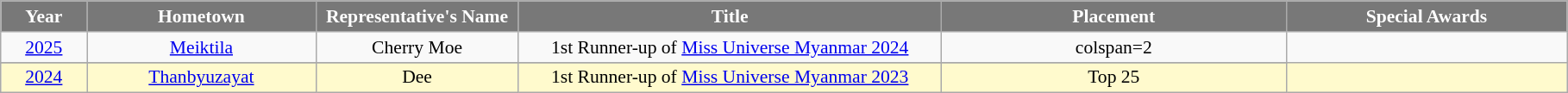<table class="wikitable sortable" style="font-size: 90%; text-align:center">
<tr>
<th width="60" style="background-color:#787878;color:#FFFFFF;">Year</th>
<th width="170" style="background-color:#787878;color:#FFFFFF;">Hometown</th>
<th width="150" style="background-color:#787878;color:#FFFFFF;">Representative's Name</th>
<th width="320" style="background-color:#787878;color:#FFFFFF;">Title</th>
<th width="260" style="background-color:#787878;color:#FFFFFF;">Placement</th>
<th width="210" style="background-color:#787878;color:#FFFFFF;">Special Awards</th>
</tr>
<tr>
<td><a href='#'>2025</a></td>
<td> <a href='#'>Meiktila</a></td>
<td>Cherry Moe</td>
<td>1st Runner-up of <a href='#'>Miss Universe Myanmar 2024</a></td>
<td>colspan=2 </td>
</tr>
<tr>
</tr>
<tr style="background-color:#FFFACD;">
<td><a href='#'>2024</a></td>
<td> <a href='#'>Thanbyuzayat</a></td>
<td>Dee</td>
<td>1st Runner-up of <a href='#'>Miss Universe Myanmar 2023</a></td>
<td>Top 25</td>
<td style="background:;"></td>
</tr>
</table>
